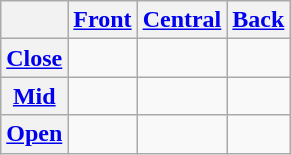<table class="wikitable" style="text-align:center">
<tr>
<th></th>
<th><a href='#'>Front</a></th>
<th><a href='#'>Central</a></th>
<th><a href='#'>Back</a></th>
</tr>
<tr>
<th><a href='#'>Close</a></th>
<td></td>
<td></td>
<td></td>
</tr>
<tr>
<th><a href='#'>Mid</a></th>
<td></td>
<td></td>
<td></td>
</tr>
<tr>
<th><a href='#'>Open</a></th>
<td></td>
<td></td>
<td></td>
</tr>
</table>
